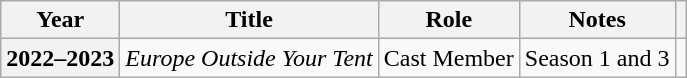<table class="wikitable plainrowheaders">
<tr>
<th scope="col">Year</th>
<th scope="col">Title</th>
<th scope="col">Role</th>
<th scope="col">Notes</th>
<th scope="col" class="unsortable"></th>
</tr>
<tr>
<th scope="row">2022–2023</th>
<td><em>Europe Outside Your Tent</em></td>
<td>Cast Member</td>
<td>Season 1 and 3</td>
<td style="text-align:center"></td>
</tr>
</table>
